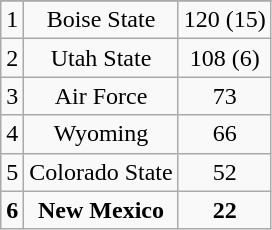<table class="wikitable" style="display: inline-table;">
<tr align="center">
</tr>
<tr align="center">
<td>1</td>
<td>Boise State</td>
<td>120 (15)</td>
</tr>
<tr align="center">
<td>2</td>
<td>Utah State</td>
<td>108 (6)</td>
</tr>
<tr align="center">
<td>3</td>
<td>Air Force</td>
<td>73</td>
</tr>
<tr align="center">
<td>4</td>
<td>Wyoming</td>
<td>66</td>
</tr>
<tr align="center">
<td>5</td>
<td>Colorado State</td>
<td>52</td>
</tr>
<tr align="center">
<td><strong>6</strong></td>
<td><strong>New Mexico</strong></td>
<td><strong>22</strong></td>
</tr>
</table>
